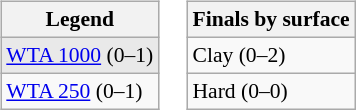<table>
<tr valign=top>
<td><br><table class=wikitable style="font-size:90%;">
<tr>
<th>Legend</th>
</tr>
<tr>
<td bgcolor=e9e9e9><a href='#'>WTA 1000</a> (0–1)</td>
</tr>
<tr>
<td><a href='#'>WTA 250</a> (0–1)</td>
</tr>
</table>
</td>
<td><br><table class=wikitable style="font-size:90%;">
<tr>
<th>Finals by surface</th>
</tr>
<tr>
<td>Clay (0–2)</td>
</tr>
<tr>
<td>Hard (0–0)</td>
</tr>
</table>
</td>
</tr>
</table>
